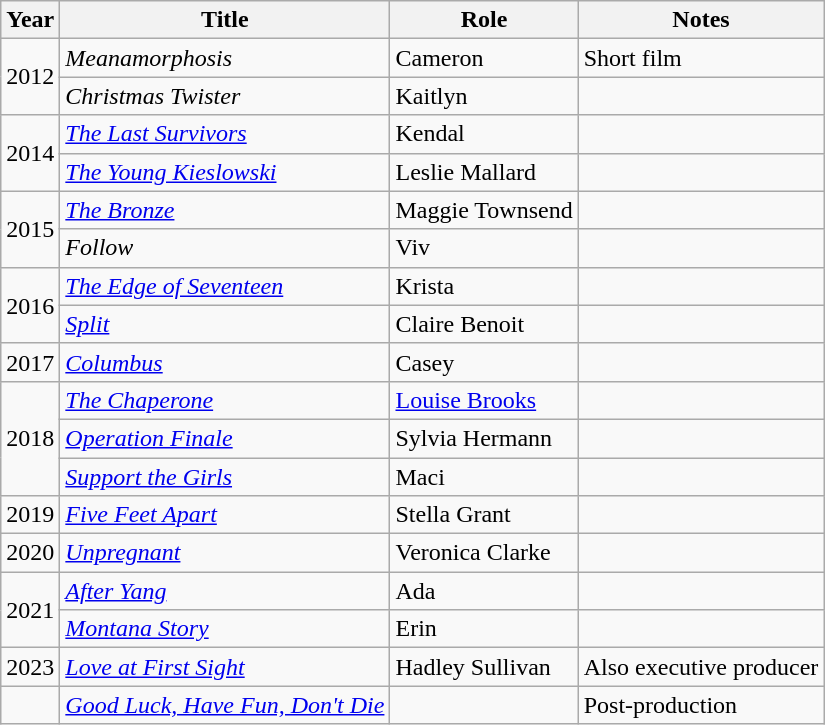<table class="wikitable sortable">
<tr>
<th scope="col">Year</th>
<th scope="col">Title</th>
<th scope="col">Role</th>
<th scope="col" class="unsortable">Notes</th>
</tr>
<tr>
<td rowspan="2">2012</td>
<td><em>Meanamorphosis</em></td>
<td>Cameron</td>
<td>Short film</td>
</tr>
<tr>
<td><em>Christmas Twister</em></td>
<td>Kaitlyn</td>
<td></td>
</tr>
<tr>
<td rowspan="2">2014</td>
<td><em><a href='#'>The Last Survivors</a></em></td>
<td>Kendal</td>
<td></td>
</tr>
<tr>
<td><em><a href='#'>The Young Kieslowski</a></em></td>
<td>Leslie Mallard</td>
<td></td>
</tr>
<tr>
<td rowspan="2">2015</td>
<td><em><a href='#'>The Bronze</a></em></td>
<td>Maggie Townsend</td>
<td></td>
</tr>
<tr>
<td><em>Follow</em></td>
<td>Viv</td>
<td></td>
</tr>
<tr>
<td rowspan="2">2016</td>
<td><em><a href='#'>The Edge of Seventeen</a></em></td>
<td>Krista</td>
<td></td>
</tr>
<tr>
<td><em><a href='#'>Split</a></em></td>
<td>Claire Benoit</td>
<td></td>
</tr>
<tr>
<td>2017</td>
<td><em><a href='#'>Columbus</a></em></td>
<td>Casey</td>
<td></td>
</tr>
<tr>
<td rowspan="3">2018</td>
<td><em><a href='#'>The Chaperone</a></em></td>
<td><a href='#'>Louise Brooks</a></td>
<td></td>
</tr>
<tr>
<td><em><a href='#'>Operation Finale</a></em></td>
<td>Sylvia Hermann</td>
<td></td>
</tr>
<tr>
<td><em><a href='#'>Support the Girls</a></em></td>
<td>Maci</td>
<td></td>
</tr>
<tr>
<td>2019</td>
<td><em><a href='#'>Five Feet Apart</a></em></td>
<td>Stella Grant</td>
<td></td>
</tr>
<tr>
<td>2020</td>
<td><em><a href='#'>Unpregnant</a></em></td>
<td>Veronica Clarke</td>
<td></td>
</tr>
<tr>
<td rowspan=2>2021</td>
<td><em><a href='#'>After Yang</a></em></td>
<td>Ada</td>
<td></td>
</tr>
<tr>
<td><em><a href='#'>Montana Story</a></em></td>
<td>Erin</td>
<td></td>
</tr>
<tr>
<td>2023</td>
<td><em><a href='#'>Love at First Sight</a></em></td>
<td>Hadley Sullivan</td>
<td>Also executive producer</td>
</tr>
<tr>
<td></td>
<td><em><a href='#'>Good Luck, Have Fun, Don't Die</a></em></td>
<td></td>
<td>Post-production</td>
</tr>
</table>
